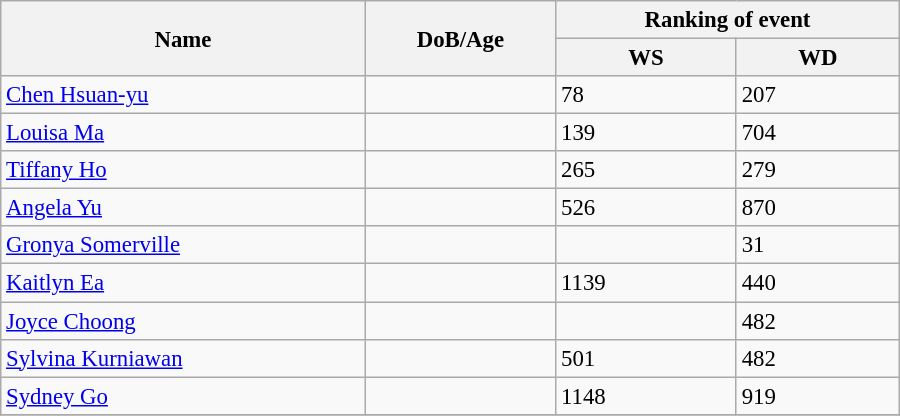<table class="wikitable"  style="width:600px; font-size:95%;">
<tr>
<th align="left" rowspan="2">Name</th>
<th align="left" rowspan="2">DoB/Age</th>
<th align="center" colspan="2">Ranking of event</th>
</tr>
<tr>
<th align="center">WS</th>
<th align="center">WD</th>
</tr>
<tr>
<td align="left"><a href='#'>Chen Hsuan-yu</a></td>
<td align="left"></td>
<td>78</td>
<td>207</td>
</tr>
<tr>
<td align="left"><a href='#'>Louisa Ma</a></td>
<td align="left"></td>
<td>139</td>
<td>704</td>
</tr>
<tr>
<td align="left"><a href='#'>Tiffany Ho</a></td>
<td align="left"></td>
<td>265</td>
<td>279</td>
</tr>
<tr>
<td align="left"><a href='#'>Angela Yu</a></td>
<td align="left"></td>
<td>526</td>
<td>870</td>
</tr>
<tr>
<td align="left"><a href='#'>Gronya Somerville</a></td>
<td align="left"></td>
<td></td>
<td>31</td>
</tr>
<tr>
<td align="left"><a href='#'>Kaitlyn Ea</a></td>
<td align="left"></td>
<td>1139</td>
<td>440</td>
</tr>
<tr>
<td align="left"><a href='#'>Joyce Choong</a></td>
<td align="left"></td>
<td></td>
<td>482</td>
</tr>
<tr>
<td align="left"><a href='#'>Sylvina Kurniawan</a></td>
<td align="left"></td>
<td>501</td>
<td>482</td>
</tr>
<tr>
<td align="left"><a href='#'>Sydney Go</a></td>
<td align="left"></td>
<td>1148</td>
<td>919</td>
</tr>
<tr>
</tr>
</table>
